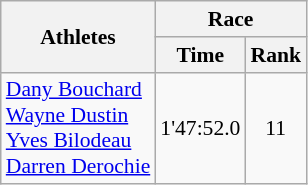<table class="wikitable" border="1" style="font-size:90%">
<tr>
<th rowspan=2>Athletes</th>
<th colspan=2>Race</th>
</tr>
<tr>
<th>Time</th>
<th>Rank</th>
</tr>
<tr>
<td><a href='#'>Dany Bouchard</a><br><a href='#'>Wayne Dustin</a><br><a href='#'>Yves Bilodeau</a><br><a href='#'>Darren Derochie</a></td>
<td align=center>1'47:52.0</td>
<td align=center>11</td>
</tr>
</table>
